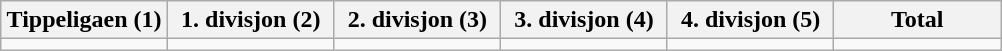<table class="wikitable">
<tr>
<th width="16.6%">Tippeligaen (1)</th>
<th width="16.6%">1. divisjon (2)</th>
<th width="16.6%">2. divisjon (3)</th>
<th width="16.6%">3. divisjon (4)</th>
<th width="16.6%">4. divisjon (5)</th>
<th width="16.6%">Total</th>
</tr>
<tr>
<td></td>
<td></td>
<td></td>
<td></td>
<td></td>
<td></td>
</tr>
</table>
